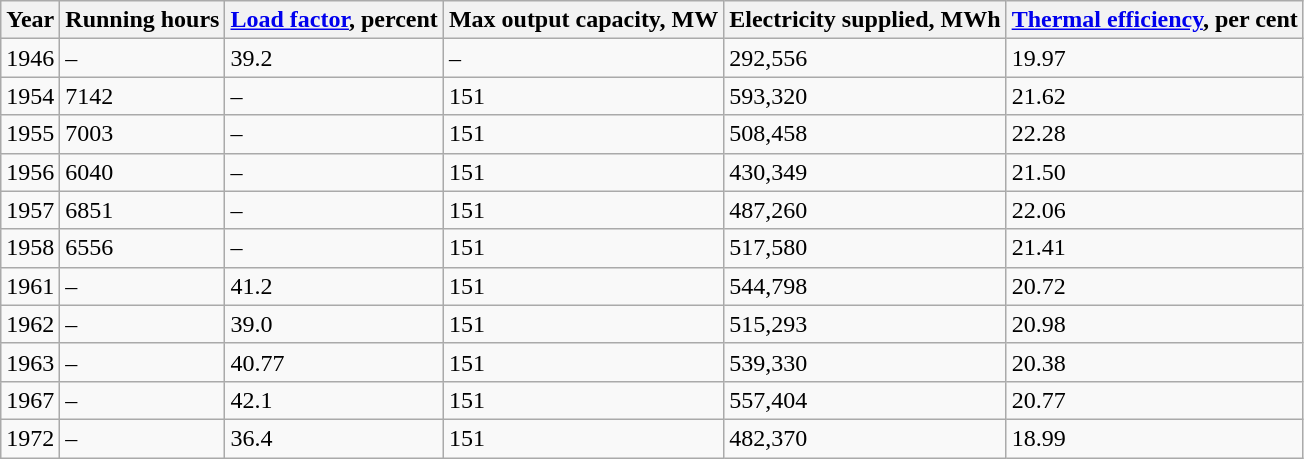<table class="wikitable">
<tr>
<th>Year</th>
<th>Running hours</th>
<th><a href='#'>Load factor</a>, percent</th>
<th>Max output capacity,  MW</th>
<th>Electricity supplied, MWh</th>
<th><a href='#'>Thermal efficiency</a>, per cent</th>
</tr>
<tr>
<td>1946</td>
<td>–</td>
<td>39.2</td>
<td>–</td>
<td>292,556</td>
<td>19.97</td>
</tr>
<tr>
<td>1954</td>
<td>7142</td>
<td>–</td>
<td>151</td>
<td>593,320</td>
<td>21.62</td>
</tr>
<tr>
<td>1955</td>
<td>7003</td>
<td>–</td>
<td>151</td>
<td>508,458</td>
<td>22.28</td>
</tr>
<tr>
<td>1956</td>
<td>6040</td>
<td>–</td>
<td>151</td>
<td>430,349</td>
<td>21.50</td>
</tr>
<tr>
<td>1957</td>
<td>6851</td>
<td>–</td>
<td>151</td>
<td>487,260</td>
<td>22.06</td>
</tr>
<tr>
<td>1958</td>
<td>6556</td>
<td>–</td>
<td>151</td>
<td>517,580</td>
<td>21.41</td>
</tr>
<tr>
<td>1961</td>
<td>–</td>
<td>41.2</td>
<td>151</td>
<td>544,798</td>
<td>20.72</td>
</tr>
<tr>
<td>1962</td>
<td>–</td>
<td>39.0</td>
<td>151</td>
<td>515,293</td>
<td>20.98</td>
</tr>
<tr>
<td>1963</td>
<td>–</td>
<td>40.77</td>
<td>151</td>
<td>539,330</td>
<td>20.38</td>
</tr>
<tr>
<td>1967</td>
<td>–</td>
<td>42.1</td>
<td>151</td>
<td>557,404</td>
<td>20.77</td>
</tr>
<tr>
<td>1972</td>
<td>–</td>
<td>36.4</td>
<td>151</td>
<td>482,370</td>
<td>18.99</td>
</tr>
</table>
